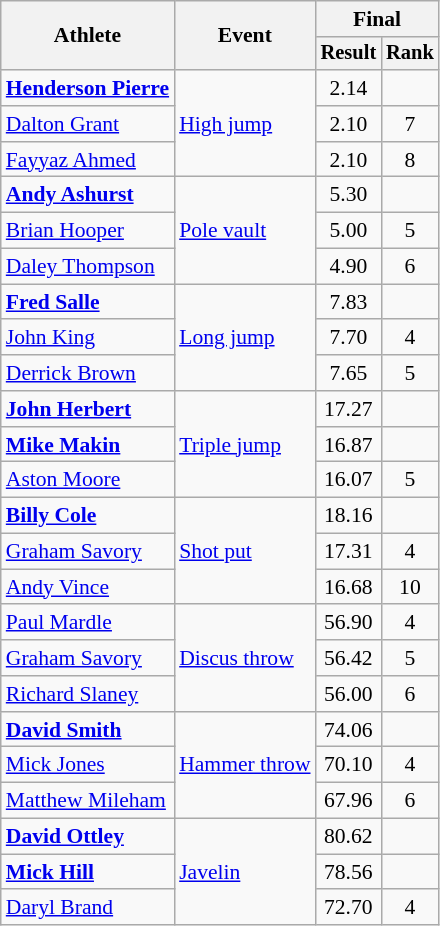<table class="wikitable" style="font-size:90%">
<tr>
<th rowspan="2">Athlete</th>
<th rowspan="2">Event</th>
<th colspan="2">Final</th>
</tr>
<tr style="font-size:95%">
<th>Result</th>
<th>Rank</th>
</tr>
<tr align=center>
<td align=left><strong><a href='#'>Henderson Pierre</a></strong></td>
<td align=left rowspan=3><a href='#'>High jump</a></td>
<td>2.14</td>
<td></td>
</tr>
<tr align=center>
<td align=left><a href='#'>Dalton Grant</a></td>
<td>2.10</td>
<td>7</td>
</tr>
<tr align=center>
<td align=left><a href='#'>Fayyaz Ahmed</a></td>
<td>2.10</td>
<td>8</td>
</tr>
<tr align=center>
<td align=left><strong><a href='#'>Andy Ashurst</a></strong></td>
<td align=left rowspan=3><a href='#'>Pole vault</a></td>
<td>5.30</td>
<td></td>
</tr>
<tr align=center>
<td align=left><a href='#'>Brian Hooper</a></td>
<td>5.00</td>
<td>5</td>
</tr>
<tr align=center>
<td align=left><a href='#'>Daley Thompson</a></td>
<td>4.90</td>
<td>6</td>
</tr>
<tr align=center>
<td align=left><strong><a href='#'>Fred Salle</a></strong></td>
<td align=left rowspan=3><a href='#'>Long jump</a></td>
<td>7.83</td>
<td></td>
</tr>
<tr align=center>
<td align=left><a href='#'>John King</a></td>
<td>7.70</td>
<td>4</td>
</tr>
<tr align=center>
<td align=left><a href='#'>Derrick Brown</a></td>
<td>7.65</td>
<td>5</td>
</tr>
<tr align=center>
<td align=left><strong><a href='#'>John Herbert</a></strong></td>
<td align=left rowspan=3><a href='#'>Triple jump</a></td>
<td>17.27</td>
<td></td>
</tr>
<tr align=center>
<td align=left><strong><a href='#'>Mike Makin</a></strong></td>
<td>16.87</td>
<td></td>
</tr>
<tr align=center>
<td align=left><a href='#'>Aston Moore</a></td>
<td>16.07</td>
<td>5</td>
</tr>
<tr align=center>
<td align=left><strong><a href='#'>Billy Cole</a></strong></td>
<td align=left rowspan=3><a href='#'>Shot put</a></td>
<td>18.16</td>
<td></td>
</tr>
<tr align=center>
<td align=left><a href='#'>Graham Savory</a></td>
<td>17.31</td>
<td>4</td>
</tr>
<tr align=center>
<td align=left><a href='#'>Andy Vince</a></td>
<td>16.68</td>
<td>10</td>
</tr>
<tr align=center>
<td align=left><a href='#'>Paul Mardle</a></td>
<td align=left rowspan=3><a href='#'>Discus throw</a></td>
<td>56.90</td>
<td>4</td>
</tr>
<tr align=center>
<td align=left><a href='#'>Graham Savory</a></td>
<td>56.42</td>
<td>5</td>
</tr>
<tr align=center>
<td align=left><a href='#'>Richard Slaney</a></td>
<td>56.00</td>
<td>6</td>
</tr>
<tr align=center>
<td align=left><strong><a href='#'>David Smith</a></strong></td>
<td align=left rowspan=3><a href='#'>Hammer throw</a></td>
<td>74.06</td>
<td></td>
</tr>
<tr align=center>
<td align=left><a href='#'>Mick Jones</a></td>
<td>70.10</td>
<td>4</td>
</tr>
<tr align=center>
<td align=left><a href='#'>Matthew Mileham</a></td>
<td>67.96</td>
<td>6</td>
</tr>
<tr align=center>
<td align=left><strong><a href='#'>David Ottley</a></strong></td>
<td align=left rowspan=3><a href='#'>Javelin</a></td>
<td>80.62</td>
<td></td>
</tr>
<tr align=center>
<td align=left><strong><a href='#'>Mick Hill</a></strong></td>
<td>78.56</td>
<td></td>
</tr>
<tr align=center>
<td align=left><a href='#'>Daryl Brand</a></td>
<td>72.70</td>
<td>4</td>
</tr>
</table>
